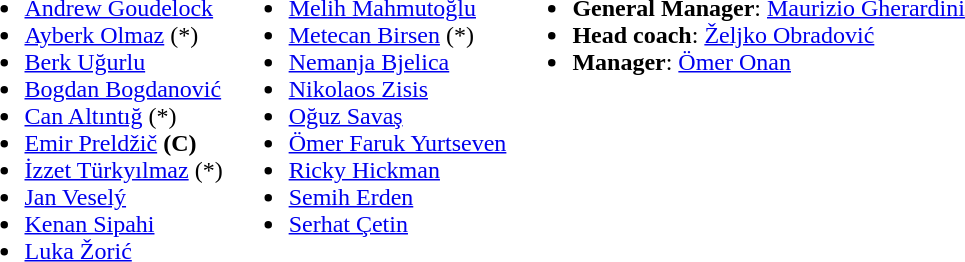<table>
<tr valign="top">
<td><br><ul><li> <a href='#'>Andrew Goudelock</a></li><li> <a href='#'>Ayberk Olmaz</a> (*)</li><li> <a href='#'>Berk Uğurlu</a></li><li> <a href='#'>Bogdan Bogdanović</a></li><li> <a href='#'>Can Altıntığ</a> (*)</li><li>   <a href='#'>Emir Preldžič</a> <strong>(C)</strong></li><li> <a href='#'>İzzet Türkyılmaz</a> (*)</li><li> <a href='#'>Jan Veselý</a></li><li>  <a href='#'>Kenan Sipahi</a></li><li> <a href='#'>Luka Žorić</a></li></ul></td>
<td><br><ul><li> <a href='#'>Melih Mahmutoğlu</a></li><li>  <a href='#'>Metecan Birsen</a> (*)</li><li> <a href='#'>Nemanja Bjelica</a></li><li> <a href='#'>Nikolaos Zisis</a></li><li> <a href='#'>Oğuz Savaş</a></li><li> <a href='#'>Ömer Faruk Yurtseven</a></li><li>  <a href='#'>Ricky Hickman</a></li><li>  <a href='#'>Semih Erden</a></li><li> <a href='#'>Serhat Çetin</a></li></ul></td>
<td><br><ul><li><strong>General Manager</strong>:  <a href='#'>Maurizio Gherardini</a></li><li><strong>Head coach</strong>:  <a href='#'>Željko Obradović</a></li><li><strong>Manager</strong>:  <a href='#'>Ömer Onan</a></li></ul></td>
</tr>
</table>
